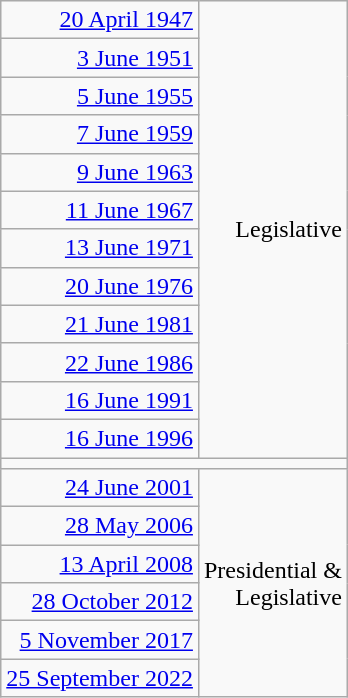<table class=wikitable style="text-align:right">
<tr>
<td><a href='#'>20 April 1947</a></td>
<td rowspan=12>Legislative</td>
</tr>
<tr>
<td><a href='#'>3 June 1951</a></td>
</tr>
<tr>
<td><a href='#'>5 June 1955</a></td>
</tr>
<tr>
<td><a href='#'>7 June 1959</a></td>
</tr>
<tr>
<td><a href='#'>9 June 1963</a></td>
</tr>
<tr>
<td><a href='#'>11 June 1967</a></td>
</tr>
<tr>
<td><a href='#'>13 June 1971</a></td>
</tr>
<tr>
<td><a href='#'>20 June 1976</a></td>
</tr>
<tr>
<td><a href='#'>21 June 1981</a></td>
</tr>
<tr>
<td><a href='#'>22 June 1986</a></td>
</tr>
<tr>
<td><a href='#'>16 June 1991</a></td>
</tr>
<tr>
<td><a href='#'>16 June 1996</a></td>
</tr>
<tr>
<td colspan=2></td>
</tr>
<tr>
<td><a href='#'>24 June 2001</a></td>
<td rowspan=6>Presidential &<br> Legislative</td>
</tr>
<tr>
<td><a href='#'>28 May 2006</a></td>
</tr>
<tr>
<td><a href='#'>13 April 2008</a></td>
</tr>
<tr>
<td><a href='#'>28 October 2012</a></td>
</tr>
<tr>
<td><a href='#'>5 November 2017</a></td>
</tr>
<tr>
<td><a href='#'>25 September 2022</a></td>
</tr>
</table>
